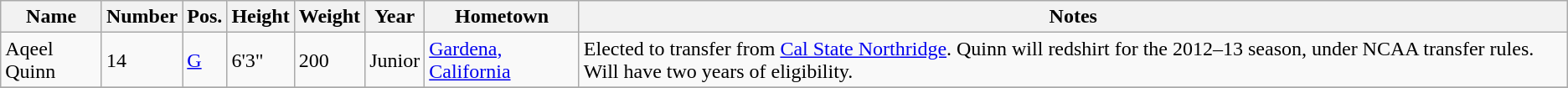<table class="wikitable sortable" border="1">
<tr>
<th>Name</th>
<th>Number</th>
<th>Pos.</th>
<th>Height</th>
<th>Weight</th>
<th>Year</th>
<th>Hometown</th>
<th class="unsortable">Notes</th>
</tr>
<tr>
<td sortname>Aqeel Quinn</td>
<td>14</td>
<td><a href='#'>G</a></td>
<td>6'3"</td>
<td>200</td>
<td>Junior</td>
<td><a href='#'>Gardena, California</a></td>
<td>Elected to transfer from <a href='#'>Cal State Northridge</a>. Quinn will redshirt for the 2012–13 season, under NCAA transfer rules. Will have two years of eligibility.</td>
</tr>
<tr>
</tr>
</table>
